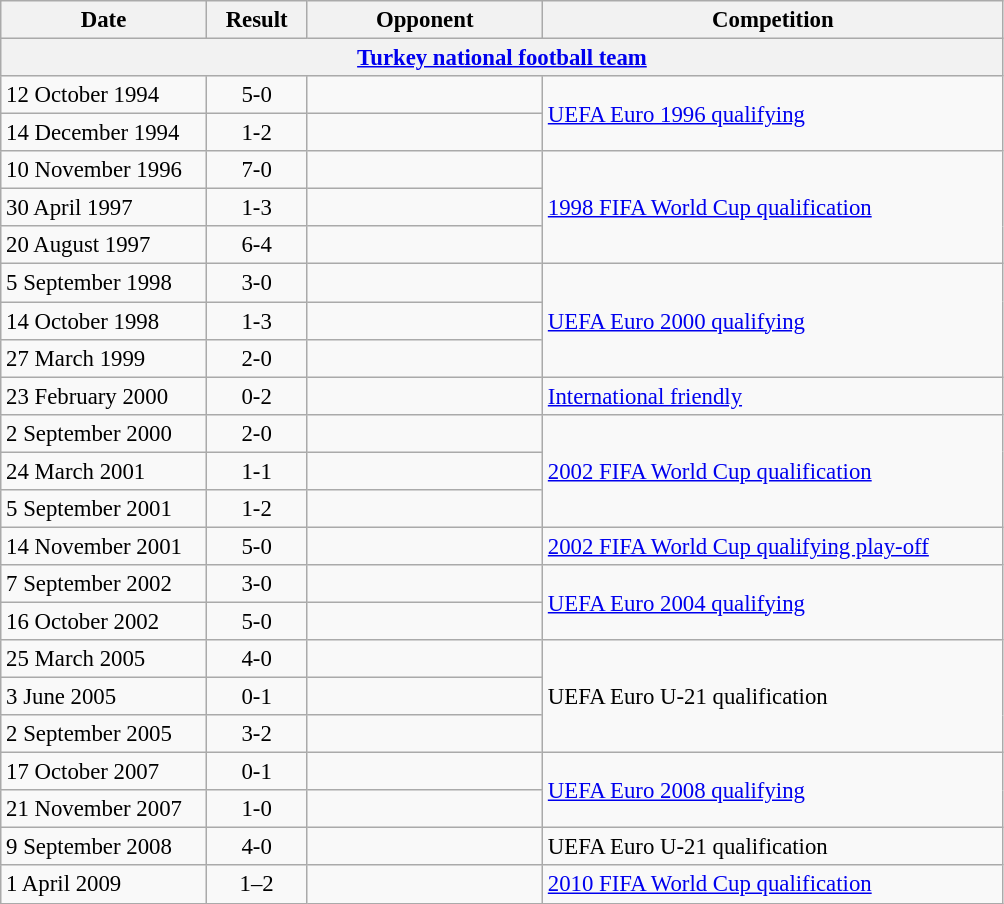<table class="wikitable" style="font-size:95%; text-align: left;">
<tr>
<th width=130>Date</th>
<th width=60>Result</th>
<th width=150>Opponent</th>
<th width=300>Competition</th>
</tr>
<tr>
<th colspan="8"><a href='#'>Turkey national football team</a></th>
</tr>
<tr>
<td>12 October 1994</td>
<td align=center>5-0</td>
<td></td>
<td rowspan="2"><a href='#'>UEFA Euro 1996 qualifying</a></td>
</tr>
<tr>
<td>14 December 1994</td>
<td align=center>1-2</td>
<td></td>
</tr>
<tr>
<td>10 November 1996</td>
<td align=center>7-0</td>
<td></td>
<td rowspan="3"><a href='#'>1998 FIFA World Cup qualification</a></td>
</tr>
<tr>
<td>30 April 1997</td>
<td align=center>1-3</td>
<td></td>
</tr>
<tr>
<td>20 August 1997</td>
<td align=center>6-4</td>
<td></td>
</tr>
<tr>
<td>5 September 1998</td>
<td align=center>3-0</td>
<td></td>
<td rowspan="3"><a href='#'>UEFA Euro 2000 qualifying</a></td>
</tr>
<tr>
<td>14 October 1998</td>
<td align=center>1-3</td>
<td></td>
</tr>
<tr>
<td>27 March 1999</td>
<td align=center>2-0</td>
<td></td>
</tr>
<tr>
<td>23 February 2000</td>
<td align=center>0-2</td>
<td></td>
<td><a href='#'>International friendly</a></td>
</tr>
<tr>
<td>2 September 2000</td>
<td align=center>2-0</td>
<td></td>
<td rowspan="3"><a href='#'>2002 FIFA World Cup qualification</a></td>
</tr>
<tr>
<td>24 March 2001</td>
<td align=center>1-1</td>
<td></td>
</tr>
<tr>
<td>5 September 2001</td>
<td align=center>1-2</td>
<td></td>
</tr>
<tr>
<td>14 November 2001</td>
<td align=center>5-0</td>
<td></td>
<td><a href='#'>2002 FIFA World Cup qualifying play-off</a></td>
</tr>
<tr>
<td>7 September 2002</td>
<td align=center>3-0</td>
<td></td>
<td rowspan="2"><a href='#'>UEFA Euro 2004 qualifying</a></td>
</tr>
<tr>
<td>16 October 2002</td>
<td align=center>5-0</td>
<td></td>
</tr>
<tr>
<td>25 March 2005</td>
<td align=center>4-0</td>
<td></td>
<td rowspan="3">UEFA Euro U-21 qualification</td>
</tr>
<tr>
<td>3 June 2005</td>
<td align=center>0-1</td>
<td></td>
</tr>
<tr>
<td>2 September 2005</td>
<td align=center>3-2</td>
<td></td>
</tr>
<tr>
<td>17 October 2007</td>
<td align=center>0-1</td>
<td></td>
<td rowspan="2"><a href='#'>UEFA Euro 2008 qualifying</a></td>
</tr>
<tr>
<td>21 November 2007</td>
<td align=center>1-0</td>
<td></td>
</tr>
<tr>
<td>9 September 2008</td>
<td align=center>4-0</td>
<td></td>
<td>UEFA Euro U-21 qualification</td>
</tr>
<tr>
<td>1 April 2009</td>
<td align=center>1–2</td>
<td></td>
<td><a href='#'>2010 FIFA World Cup qualification</a></td>
</tr>
</table>
